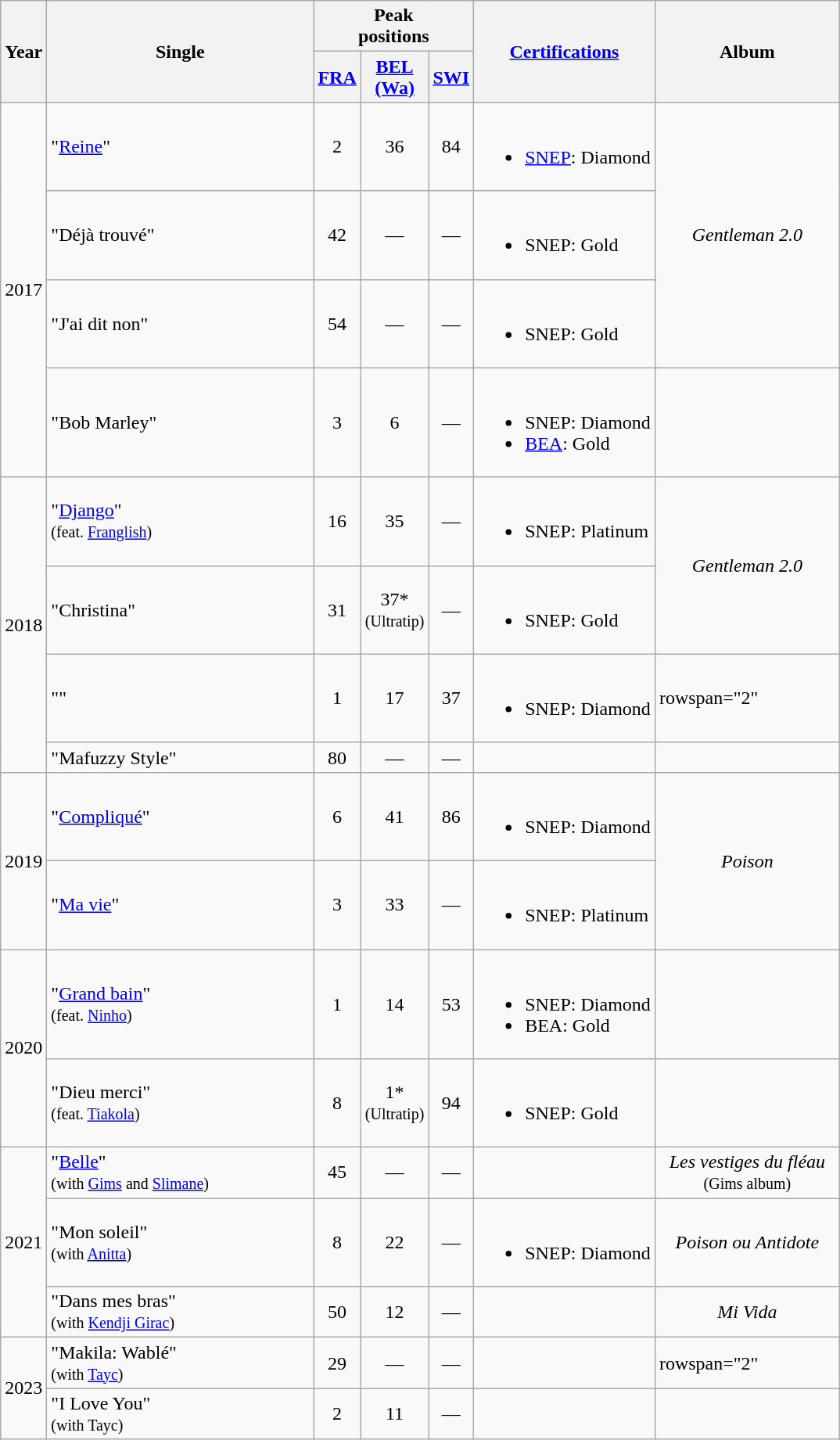<table class="wikitable">
<tr>
<th align="center" rowspan="2" width="10">Year</th>
<th align="center" rowspan="2" width="220">Single</th>
<th align="center" colspan="3" width="10">Peak<br>positions</th>
<th rowspan="2"><a href='#'>Certifications</a></th>
<th align="center" rowspan="2" width="150">Album</th>
</tr>
<tr>
<th><a href='#'>FRA</a><br></th>
<th><a href='#'>BEL<br>(Wa)</a><br></th>
<th><a href='#'>SWI</a><br></th>
</tr>
<tr>
<td rowspan="4">2017</td>
<td>"<a href='#'>Reine</a>"</td>
<td style="text-align:center;">2</td>
<td style="text-align:center;">36</td>
<td style="text-align:center;">84</td>
<td><br><ul><li><a href='#'>SNEP</a>: Diamond</li></ul></td>
<td style="text-align:center;" rowspan=3><em>Gentleman 2.0</em></td>
</tr>
<tr>
<td>"Déjà trouvé"</td>
<td style="text-align:center;">42</td>
<td style="text-align:center;">—</td>
<td style="text-align:center;">—</td>
<td><br><ul><li>SNEP: Gold</li></ul></td>
</tr>
<tr>
<td>"J'ai dit non"</td>
<td style="text-align:center;">54</td>
<td style="text-align:center;">—</td>
<td style="text-align:center;">—</td>
<td><br><ul><li>SNEP: Gold</li></ul></td>
</tr>
<tr>
<td>"Bob Marley"</td>
<td style="text-align:center;">3</td>
<td style="text-align:center;">6</td>
<td style="text-align:center;">—</td>
<td><br><ul><li>SNEP: Diamond</li><li><a href='#'>BEA</a>: Gold</li></ul></td>
<td></td>
</tr>
<tr>
<td rowspan=4>2018</td>
<td>"<a href='#'>Django</a>"<br><small>(feat. <a href='#'>Franglish</a>)</small></td>
<td style="text-align:center;">16</td>
<td style="text-align:center;">35</td>
<td style="text-align:center;">—</td>
<td><br><ul><li>SNEP: Platinum</li></ul></td>
<td style="text-align:center;" rowspan=2><em>Gentleman 2.0</em></td>
</tr>
<tr>
<td>"Christina"</td>
<td style="text-align:center;">31</td>
<td style="text-align:center;">37*<br><small>(Ultratip)</small></td>
<td style="text-align:center;">—</td>
<td><br><ul><li>SNEP: Gold</li></ul></td>
</tr>
<tr>
<td>""</td>
<td style="text-align:center;">1</td>
<td style="text-align:center;">17</td>
<td style="text-align:center;">37</td>
<td><br><ul><li>SNEP: Diamond</li></ul></td>
<td>rowspan="2" </td>
</tr>
<tr>
<td>"Mafuzzy Style"</td>
<td style="text-align:center;">80</td>
<td style="text-align:center;">—</td>
<td style="text-align:center;">—</td>
<td></td>
</tr>
<tr>
<td rowspan="2">2019</td>
<td>"<a href='#'>Compliqué</a>"</td>
<td style="text-align:center;">6</td>
<td style="text-align:center;">41</td>
<td style="text-align:center;">86</td>
<td><br><ul><li>SNEP: Diamond</li></ul></td>
<td style="text-align:center;" rowspan="2"><em>Poison</em></td>
</tr>
<tr>
<td>"<a href='#'>Ma vie</a>"</td>
<td style="text-align:center;">3</td>
<td style="text-align:center;">33</td>
<td style="text-align:center;">—</td>
<td><br><ul><li>SNEP: Platinum</li></ul></td>
</tr>
<tr>
<td rowspan=2>2020</td>
<td>"<a href='#'>Grand bain</a>"<br><small>(feat. <a href='#'>Ninho</a>)</small></td>
<td style="text-align:center;">1</td>
<td style="text-align:center;">14</td>
<td style="text-align:center;">53</td>
<td><br><ul><li>SNEP: Diamond</li><li>BEA: Gold</li></ul></td>
<td></td>
</tr>
<tr>
<td>"Dieu merci"<br><small>(feat. <a href='#'>Tiakola</a>)</small></td>
<td style="text-align:center;">8</td>
<td style="text-align:center;">1*<br><small>(Ultratip)</small></td>
<td style="text-align:center;">94</td>
<td><br><ul><li>SNEP: Gold</li></ul></td>
<td></td>
</tr>
<tr>
<td rowspan=3>2021</td>
<td>"<a href='#'>Belle</a>"<br><small>(with <a href='#'>Gims</a> and <a href='#'>Slimane</a>)</small></td>
<td style="text-align:center;">45</td>
<td style="text-align:center;">—</td>
<td style="text-align:center;">—</td>
<td></td>
<td style="text-align:center;"><em>Les vestiges du fléau</em> <small>(Gims album)</small></td>
</tr>
<tr>
<td>"Mon soleil"<br><small>(with <a href='#'>Anitta</a>)</small></td>
<td style="text-align:center;">8</td>
<td style="text-align:center;">22</td>
<td style="text-align:center;">—</td>
<td><br><ul><li>SNEP: Diamond</li></ul></td>
<td style="text-align:center;"><em>Poison ou Antidote</em></td>
</tr>
<tr>
<td>"Dans mes bras"<br><small>(with <a href='#'>Kendji Girac</a>)</small></td>
<td style="text-align:center;">50</td>
<td style="text-align:center;">12</td>
<td style="text-align:center;">—</td>
<td></td>
<td style="text-align:center;"><em>Mi Vida</em></td>
</tr>
<tr>
<td rowspan=2>2023</td>
<td>"Makila: Wablé"<br><small>(with <a href='#'>Tayc</a>)</small></td>
<td style="text-align:center;">29</td>
<td style="text-align:center;">—</td>
<td style="text-align:center;">—</td>
<td></td>
<td>rowspan="2" </td>
</tr>
<tr>
<td>"I Love You"<br><small>(with Tayc)</small></td>
<td style="text-align:center;">2</td>
<td style="text-align:center;">11</td>
<td style="text-align:center;">—</td>
<td></td>
</tr>
</table>
